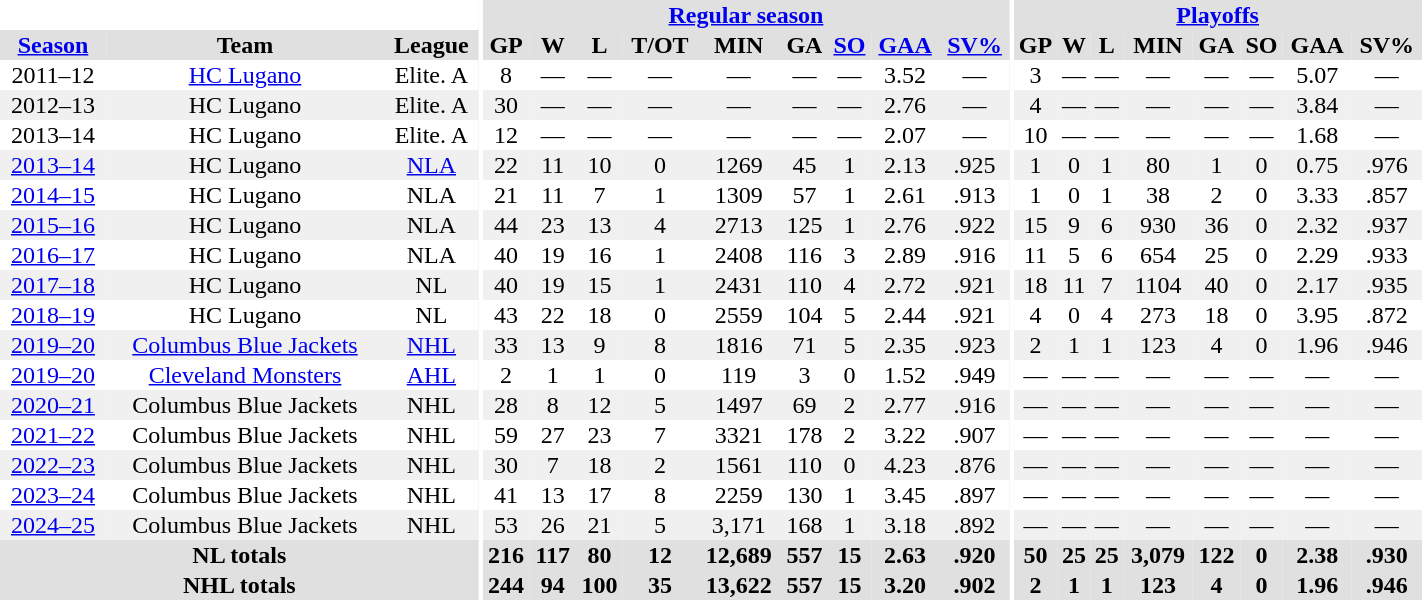<table border="0" cellpadding="1" cellspacing="0" style="text-align:center; width:75%">
<tr bgcolor="#e0e0e0">
<th colspan="3" bgcolor="#ffffff"></th>
<th rowspan="99" bgcolor="#ffffff"></th>
<th colspan="9" bgcolor="#e0e0e0"><a href='#'>Regular season</a></th>
<th rowspan="99" bgcolor="#ffffff"></th>
<th colspan="8" bgcolor="#e0e0e0"><a href='#'>Playoffs</a></th>
</tr>
<tr bgcolor="#e0e0e0">
<th><a href='#'>Season</a></th>
<th>Team</th>
<th>League</th>
<th>GP</th>
<th>W</th>
<th>L</th>
<th>T/OT</th>
<th>MIN</th>
<th>GA</th>
<th><a href='#'>SO</a></th>
<th><a href='#'>GAA</a></th>
<th><a href='#'>SV%</a></th>
<th>GP</th>
<th>W</th>
<th>L</th>
<th>MIN</th>
<th>GA</th>
<th>SO</th>
<th>GAA</th>
<th>SV%</th>
</tr>
<tr>
<td>2011–12</td>
<td><a href='#'>HC Lugano</a></td>
<td>Elite. A</td>
<td>8</td>
<td>—</td>
<td>—</td>
<td>—</td>
<td>—</td>
<td>—</td>
<td>—</td>
<td>3.52</td>
<td>—</td>
<td>3</td>
<td>—</td>
<td>—</td>
<td>—</td>
<td>—</td>
<td>—</td>
<td>5.07</td>
<td>—</td>
</tr>
<tr bgcolor="#f0f0f0">
<td>2012–13</td>
<td>HC Lugano</td>
<td>Elite. A</td>
<td>30</td>
<td>—</td>
<td>—</td>
<td>—</td>
<td>—</td>
<td>—</td>
<td>—</td>
<td>2.76</td>
<td>—</td>
<td>4</td>
<td>—</td>
<td>—</td>
<td>—</td>
<td>—</td>
<td>—</td>
<td>3.84</td>
<td>—</td>
</tr>
<tr>
<td>2013–14</td>
<td>HC Lugano</td>
<td>Elite. A</td>
<td>12</td>
<td>—</td>
<td>—</td>
<td>—</td>
<td>—</td>
<td>—</td>
<td>—</td>
<td>2.07</td>
<td>—</td>
<td>10</td>
<td>—</td>
<td>—</td>
<td>—</td>
<td>—</td>
<td>—</td>
<td>1.68</td>
<td>—</td>
</tr>
<tr bgcolor="#f0f0f0">
<td><a href='#'>2013–14</a></td>
<td>HC Lugano</td>
<td><a href='#'>NLA</a></td>
<td>22</td>
<td>11</td>
<td>10</td>
<td>0</td>
<td>1269</td>
<td>45</td>
<td>1</td>
<td>2.13</td>
<td>.925</td>
<td>1</td>
<td>0</td>
<td>1</td>
<td>80</td>
<td>1</td>
<td>0</td>
<td>0.75</td>
<td>.976</td>
</tr>
<tr>
<td><a href='#'>2014–15</a></td>
<td>HC Lugano</td>
<td>NLA</td>
<td>21</td>
<td>11</td>
<td>7</td>
<td>1</td>
<td>1309</td>
<td>57</td>
<td>1</td>
<td>2.61</td>
<td>.913</td>
<td>1</td>
<td>0</td>
<td>1</td>
<td>38</td>
<td>2</td>
<td>0</td>
<td>3.33</td>
<td>.857</td>
</tr>
<tr bgcolor="#f0f0f0">
<td><a href='#'>2015–16</a></td>
<td>HC Lugano</td>
<td>NLA</td>
<td>44</td>
<td>23</td>
<td>13</td>
<td>4</td>
<td>2713</td>
<td>125</td>
<td>1</td>
<td>2.76</td>
<td>.922</td>
<td>15</td>
<td>9</td>
<td>6</td>
<td>930</td>
<td>36</td>
<td>0</td>
<td>2.32</td>
<td>.937</td>
</tr>
<tr>
<td><a href='#'>2016–17</a></td>
<td>HC Lugano</td>
<td>NLA</td>
<td>40</td>
<td>19</td>
<td>16</td>
<td>1</td>
<td>2408</td>
<td>116</td>
<td>3</td>
<td>2.89</td>
<td>.916</td>
<td>11</td>
<td>5</td>
<td>6</td>
<td>654</td>
<td>25</td>
<td>0</td>
<td>2.29</td>
<td>.933</td>
</tr>
<tr bgcolor="#f0f0f0">
<td><a href='#'>2017–18</a></td>
<td>HC Lugano</td>
<td>NL</td>
<td>40</td>
<td>19</td>
<td>15</td>
<td>1</td>
<td>2431</td>
<td>110</td>
<td>4</td>
<td>2.72</td>
<td>.921</td>
<td>18</td>
<td>11</td>
<td>7</td>
<td>1104</td>
<td>40</td>
<td>0</td>
<td>2.17</td>
<td>.935</td>
</tr>
<tr>
<td><a href='#'>2018–19</a></td>
<td>HC Lugano</td>
<td>NL</td>
<td>43</td>
<td>22</td>
<td>18</td>
<td>0</td>
<td>2559</td>
<td>104</td>
<td>5</td>
<td>2.44</td>
<td>.921</td>
<td>4</td>
<td>0</td>
<td>4</td>
<td>273</td>
<td>18</td>
<td>0</td>
<td>3.95</td>
<td>.872</td>
</tr>
<tr bgcolor="#f0f0f0">
<td><a href='#'>2019–20</a></td>
<td><a href='#'>Columbus Blue Jackets</a></td>
<td><a href='#'>NHL</a></td>
<td>33</td>
<td>13</td>
<td>9</td>
<td>8</td>
<td>1816</td>
<td>71</td>
<td>5</td>
<td>2.35</td>
<td>.923</td>
<td>2</td>
<td>1</td>
<td>1</td>
<td>123</td>
<td>4</td>
<td>0</td>
<td>1.96</td>
<td>.946</td>
</tr>
<tr>
<td><a href='#'>2019–20</a></td>
<td><a href='#'>Cleveland Monsters</a></td>
<td><a href='#'>AHL</a></td>
<td>2</td>
<td>1</td>
<td>1</td>
<td>0</td>
<td>119</td>
<td>3</td>
<td>0</td>
<td>1.52</td>
<td>.949</td>
<td>—</td>
<td>—</td>
<td>—</td>
<td>—</td>
<td>—</td>
<td>—</td>
<td>—</td>
<td>—</td>
</tr>
<tr bgcolor="#f0f0f0">
<td><a href='#'>2020–21</a></td>
<td>Columbus Blue Jackets</td>
<td>NHL</td>
<td>28</td>
<td>8</td>
<td>12</td>
<td>5</td>
<td>1497</td>
<td>69</td>
<td>2</td>
<td>2.77</td>
<td>.916</td>
<td>—</td>
<td>—</td>
<td>—</td>
<td>—</td>
<td>—</td>
<td>—</td>
<td>—</td>
<td>—</td>
</tr>
<tr>
<td><a href='#'>2021–22</a></td>
<td>Columbus Blue Jackets</td>
<td>NHL</td>
<td>59</td>
<td>27</td>
<td>23</td>
<td>7</td>
<td>3321</td>
<td>178</td>
<td>2</td>
<td>3.22</td>
<td>.907</td>
<td>—</td>
<td>—</td>
<td>—</td>
<td>—</td>
<td>—</td>
<td>—</td>
<td>—</td>
<td>—</td>
</tr>
<tr bgcolor="#f0f0f0">
<td><a href='#'>2022–23</a></td>
<td>Columbus Blue Jackets</td>
<td>NHL</td>
<td>30</td>
<td>7</td>
<td>18</td>
<td>2</td>
<td>1561</td>
<td>110</td>
<td>0</td>
<td>4.23</td>
<td>.876</td>
<td>—</td>
<td>—</td>
<td>—</td>
<td>—</td>
<td>—</td>
<td>—</td>
<td>—</td>
<td>—</td>
</tr>
<tr>
<td><a href='#'>2023–24</a></td>
<td>Columbus Blue Jackets</td>
<td>NHL</td>
<td>41</td>
<td>13</td>
<td>17</td>
<td>8</td>
<td>2259</td>
<td>130</td>
<td>1</td>
<td>3.45</td>
<td>.897</td>
<td>—</td>
<td>—</td>
<td>—</td>
<td>—</td>
<td>—</td>
<td>—</td>
<td>—</td>
<td>—</td>
</tr>
<tr bgcolor="#f0f0f0">
<td><a href='#'>2024–25</a></td>
<td>Columbus Blue Jackets</td>
<td>NHL</td>
<td>53</td>
<td>26</td>
<td>21</td>
<td>5</td>
<td>3,171</td>
<td>168</td>
<td>1</td>
<td>3.18</td>
<td>.892</td>
<td>—</td>
<td>—</td>
<td>—</td>
<td>—</td>
<td>—</td>
<td>—</td>
<td>—</td>
<td>—</td>
</tr>
<tr bgcolor="#e0e0e0">
<th colspan="3">NL totals</th>
<th>216</th>
<th>117</th>
<th>80</th>
<th>12</th>
<th>12,689</th>
<th>557</th>
<th>15</th>
<th>2.63</th>
<th>.920</th>
<th>50</th>
<th>25</th>
<th>25</th>
<th>3,079</th>
<th>122</th>
<th>0</th>
<th>2.38</th>
<th>.930</th>
</tr>
<tr bgcolor="#e0e0e0">
<th colspan="3">NHL totals</th>
<th>244</th>
<th>94</th>
<th>100</th>
<th>35</th>
<th>13,622</th>
<th>557</th>
<th>15</th>
<th>3.20</th>
<th>.902</th>
<th>2</th>
<th>1</th>
<th>1</th>
<th>123</th>
<th>4</th>
<th>0</th>
<th>1.96</th>
<th>.946</th>
</tr>
</table>
